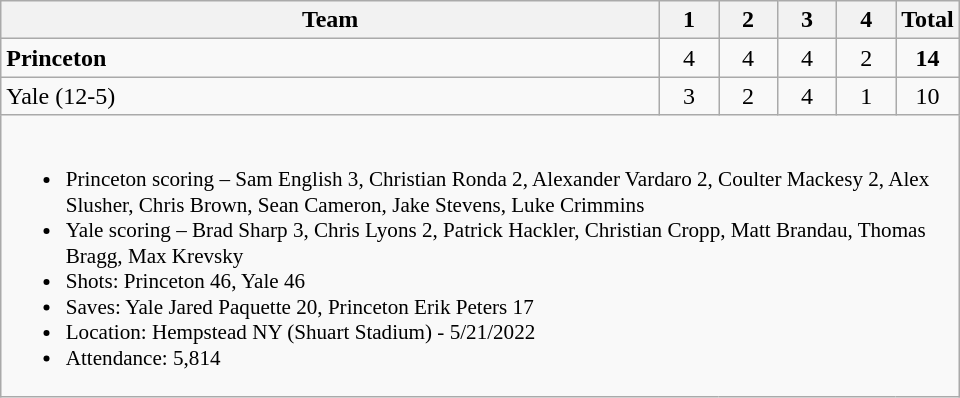<table class="wikitable" style="text-align:center; max-width:40em">
<tr>
<th>Team</th>
<th style="width:2em">1</th>
<th style="width:2em">2</th>
<th style="width:2em">3</th>
<th style="width:2em">4</th>
<th style="width:2em">Total</th>
</tr>
<tr>
<td style="text-align:left"><strong>Princeton</strong></td>
<td>4</td>
<td>4</td>
<td>4</td>
<td>2</td>
<td><strong>14</strong></td>
</tr>
<tr>
<td style="text-align:left">Yale (12-5)</td>
<td>3</td>
<td>2</td>
<td>4</td>
<td>1</td>
<td>10</td>
</tr>
<tr>
<td colspan=6 style="text-align:left; font-size:88%;"><br><ul><li>Princeton scoring – Sam English 3, Christian Ronda 2, Alexander Vardaro 2, Coulter Mackesy 2, Alex Slusher, Chris Brown, Sean Cameron, Jake Stevens, Luke Crimmins</li><li>Yale scoring – Brad Sharp 3, Chris Lyons 2, Patrick Hackler, Christian Cropp, Matt Brandau, Thomas Bragg, Max Krevsky</li><li>Shots: Princeton 46, Yale 46</li><li>Saves: Yale Jared Paquette 20, Princeton Erik Peters 17</li><li>Location: Hempstead NY (Shuart Stadium) - 5/21/2022</li><li>Attendance: 5,814</li></ul></td>
</tr>
</table>
